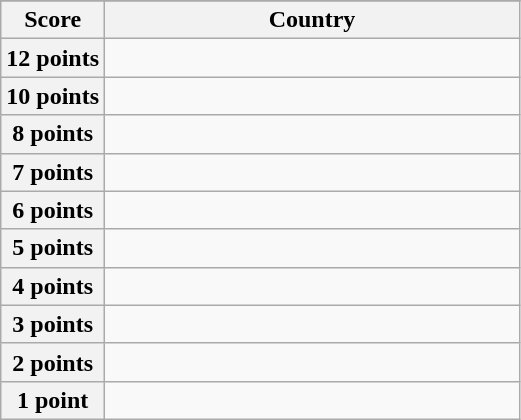<table class="wikitable">
<tr>
</tr>
<tr>
<th scope="col" width="20%">Score</th>
<th scope="col">Country</th>
</tr>
<tr>
<th scope="row">12 points</th>
<td></td>
</tr>
<tr>
<th scope="row">10 points</th>
<td></td>
</tr>
<tr>
<th scope="row">8 points</th>
<td></td>
</tr>
<tr>
<th scope="row">7 points</th>
<td></td>
</tr>
<tr>
<th scope="row">6 points</th>
<td></td>
</tr>
<tr>
<th scope="row">5 points</th>
<td></td>
</tr>
<tr>
<th scope="row">4 points</th>
<td></td>
</tr>
<tr>
<th scope="row">3 points</th>
<td></td>
</tr>
<tr>
<th scope="row">2 points</th>
<td></td>
</tr>
<tr>
<th scope="row">1 point</th>
<td></td>
</tr>
</table>
